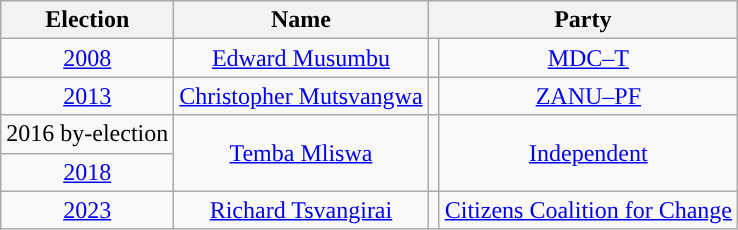<table class="wikitable" style="text-align:center">
<tr>
<th>Election</th>
<th>Name</th>
<th colspan="2">Party</th>
</tr>
<tr>
<td><a href='#'>2008</a></td>
<td><a href='#'>Edward Musumbu</a></td>
<td style="background-color: "></td>
<td><a href='#'>MDC–T</a></td>
</tr>
<tr>
<td><a href='#'>2013</a></td>
<td><a href='#'>Christopher Mutsvangwa</a></td>
<td style="background-color: "></td>
<td><a href='#'>ZANU–PF</a></td>
</tr>
<tr>
<td>2016 by-election</td>
<td rowspan="2"><a href='#'>Temba Mliswa</a></td>
<td rowspan="2" style="background-color: "></td>
<td rowspan="2"><a href='#'>Independent</a></td>
</tr>
<tr>
<td><a href='#'>2018</a></td>
</tr>
<tr>
<td><a href='#'>2023</a></td>
<td><a href='#'>Richard Tsvangirai</a></td>
<td style="background-color: "></td>
<td><a href='#'>Citizens Coalition for Change</a></td>
</tr>
</table>
